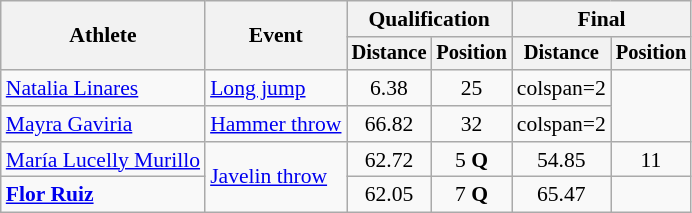<table class=wikitable style=font-size:90%>
<tr>
<th rowspan=2>Athlete</th>
<th rowspan=2>Event</th>
<th colspan=2>Qualification</th>
<th colspan=2>Final</th>
</tr>
<tr style=font-size:95%>
<th>Distance</th>
<th>Position</th>
<th>Distance</th>
<th>Position</th>
</tr>
<tr align=center>
<td align=left><a href='#'>Natalia Linares</a></td>
<td align=left><a href='#'>Long jump</a></td>
<td>6.38</td>
<td>25</td>
<td>colspan=2 </td>
</tr>
<tr align=center>
<td align=left><a href='#'>Mayra Gaviria</a></td>
<td align=left><a href='#'>Hammer throw</a></td>
<td>66.82</td>
<td>32</td>
<td>colspan=2 </td>
</tr>
<tr align=center>
<td align=left><a href='#'>María Lucelly Murillo</a></td>
<td align=left rowspan=2><a href='#'>Javelin throw</a></td>
<td>62.72 <strong></strong></td>
<td>5 <strong>Q</strong></td>
<td>54.85</td>
<td>11</td>
</tr>
<tr align=center>
<td align=left><strong><a href='#'>Flor Ruiz</a></strong></td>
<td>62.05 <strong></strong></td>
<td>7 <strong>Q</strong></td>
<td>65.47 <strong></strong></td>
<td></td>
</tr>
</table>
